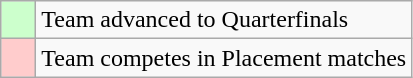<table class="wikitable">
<tr>
<td style="background:#cfc;">    </td>
<td>Team advanced to Quarterfinals</td>
</tr>
<tr>
<td style="background:#fcc;">    </td>
<td>Team competes in Placement matches</td>
</tr>
</table>
